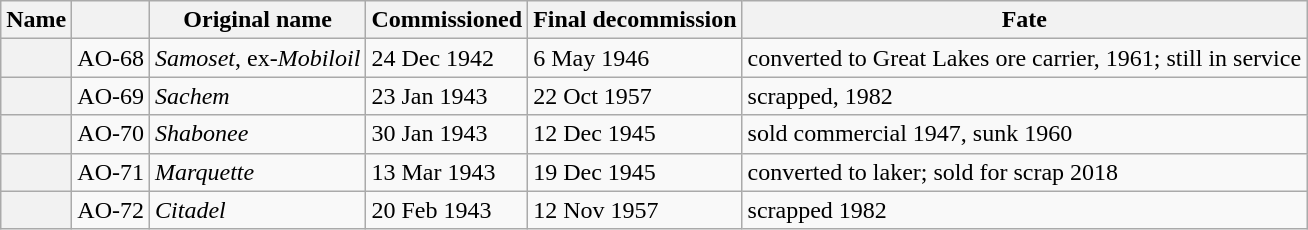<table class="wikitable plainrowheaders">
<tr>
<th scope="col">Name</th>
<th scope="col"></th>
<th scope="col">Original name</th>
<th scope="col">Commissioned</th>
<th scope="col">Final decommission</th>
<th scope="col">Fate</th>
</tr>
<tr>
<th scope="row"></th>
<td>AO-68</td>
<td><em>Samoset</em>, ex-<em>Mobiloil</em></td>
<td>24 Dec 1942</td>
<td>6 May 1946</td>
<td>converted to Great Lakes ore carrier, 1961; still in service</td>
</tr>
<tr>
<th scope="row"></th>
<td>AO-69</td>
<td><em>Sachem</em></td>
<td>23 Jan 1943</td>
<td>22 Oct 1957</td>
<td>scrapped, 1982</td>
</tr>
<tr>
<th scope="row"></th>
<td>AO-70</td>
<td><em>Shabonee</em></td>
<td>30 Jan 1943</td>
<td>12 Dec 1945</td>
<td>sold commercial 1947, sunk 1960</td>
</tr>
<tr>
<th scope="row"></th>
<td>AO-71</td>
<td><em>Marquette</em></td>
<td>13 Mar 1943</td>
<td>19 Dec 1945</td>
<td>converted to laker; sold for scrap 2018</td>
</tr>
<tr>
<th scope="row"></th>
<td>AO-72</td>
<td><em>Citadel</em></td>
<td>20 Feb 1943</td>
<td>12 Nov 1957</td>
<td>scrapped 1982</td>
</tr>
</table>
